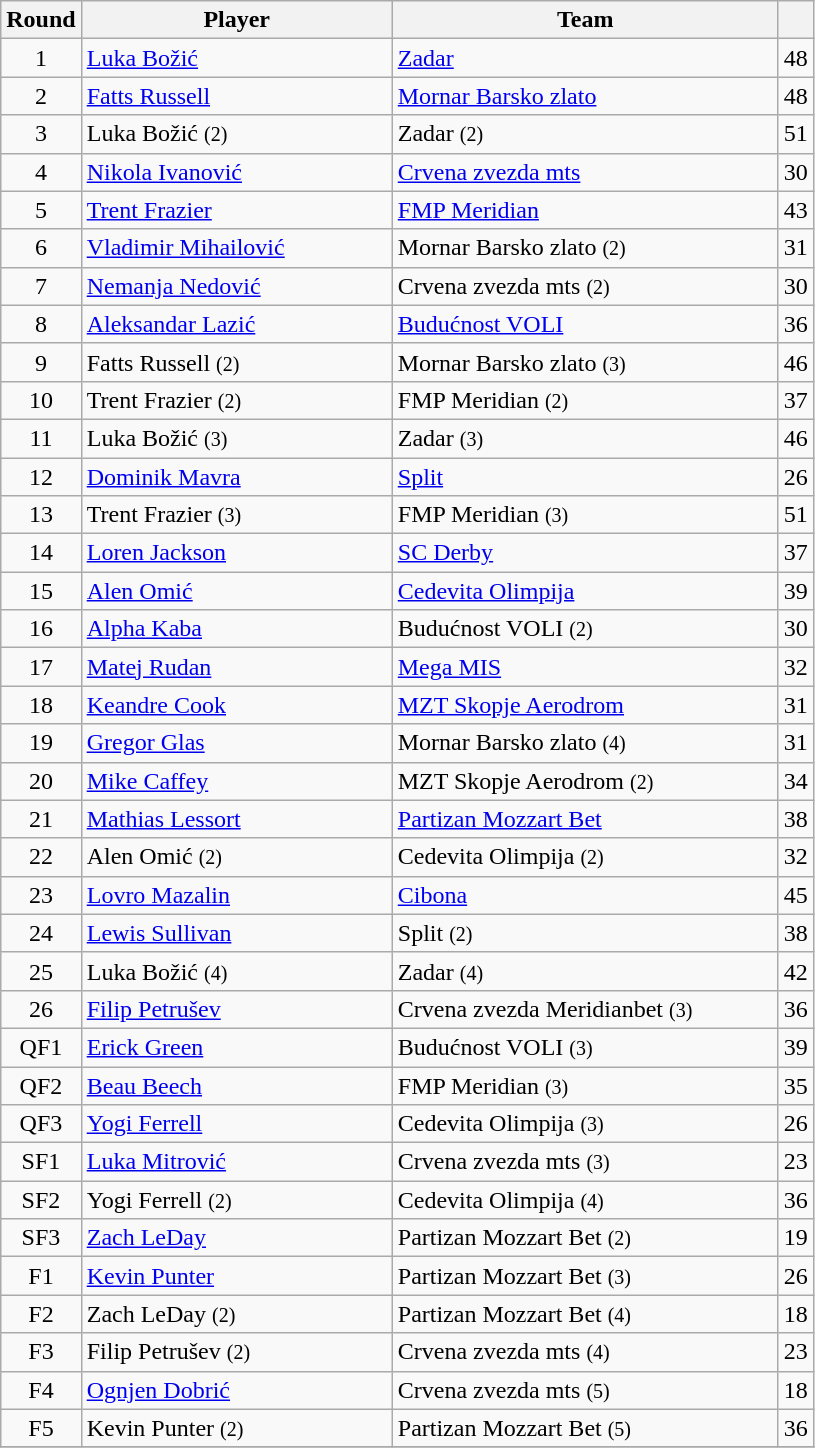<table class="wikitable sortable" style="text-align: center;">
<tr>
<th>Round</th>
<th style="width:200px;">Player</th>
<th style="width:250px;">Team</th>
<th><a href='#'></a></th>
</tr>
<tr>
<td>1</td>
<td align="left"> <a href='#'>Luka Božić</a></td>
<td align="left"> <a href='#'>Zadar</a></td>
<td>48</td>
</tr>
<tr>
<td>2</td>
<td align="left"> <a href='#'>Fatts Russell</a></td>
<td align="left"> <a href='#'>Mornar Barsko zlato</a></td>
<td>48</td>
</tr>
<tr>
<td>3</td>
<td align="left"> Luka Božić <small>(2)</small></td>
<td align="left"> Zadar <small>(2)</small></td>
<td>51</td>
</tr>
<tr>
<td>4</td>
<td align="left"> <a href='#'>Nikola Ivanović</a></td>
<td align="left"> <a href='#'>Crvena zvezda mts</a></td>
<td>30</td>
</tr>
<tr>
<td>5</td>
<td align="left"> <a href='#'>Trent Frazier</a></td>
<td align="left"> <a href='#'>FMP Meridian</a></td>
<td>43</td>
</tr>
<tr>
<td>6</td>
<td align="left"> <a href='#'>Vladimir Mihailović</a></td>
<td align="left"> Mornar Barsko zlato <small>(2)</small></td>
<td>31</td>
</tr>
<tr>
<td>7</td>
<td align="left"> <a href='#'>Nemanja Nedović</a></td>
<td align="left"> Crvena zvezda mts <small>(2)</small></td>
<td>30</td>
</tr>
<tr>
<td>8</td>
<td align="left"> <a href='#'>Aleksandar Lazić</a></td>
<td align="left"> <a href='#'>Budućnost VOLI</a></td>
<td>36</td>
</tr>
<tr>
<td>9</td>
<td align="left"> Fatts Russell <small>(2)</small></td>
<td align="left"> Mornar Barsko zlato <small>(3)</small></td>
<td>46</td>
</tr>
<tr>
<td>10</td>
<td align="left"> Trent Frazier <small>(2)</small></td>
<td align="left"> FMP Meridian <small>(2)</small></td>
<td>37</td>
</tr>
<tr>
<td>11</td>
<td align="left"> Luka Božić <small>(3)</small></td>
<td align="left"> Zadar <small>(3)</small></td>
<td>46</td>
</tr>
<tr>
<td>12</td>
<td align="left"> <a href='#'>Dominik Mavra</a></td>
<td align="left"> <a href='#'>Split</a></td>
<td>26</td>
</tr>
<tr>
<td>13</td>
<td align="left"> Trent Frazier <small>(3)</small></td>
<td align="left"> FMP Meridian <small>(3)</small></td>
<td>51</td>
</tr>
<tr>
<td>14</td>
<td align="left"> <a href='#'>Loren Jackson</a></td>
<td align="left"> <a href='#'>SC Derby</a></td>
<td>37</td>
</tr>
<tr>
<td>15</td>
<td align="left"> <a href='#'>Alen Omić</a></td>
<td align="left"> <a href='#'>Cedevita Olimpija</a></td>
<td>39</td>
</tr>
<tr>
<td>16</td>
<td align="left"> <a href='#'>Alpha Kaba</a></td>
<td align="left"> Budućnost VOLI <small>(2)</small></td>
<td>30</td>
</tr>
<tr>
<td>17</td>
<td align="left"> <a href='#'>Matej Rudan</a></td>
<td align="left"> <a href='#'>Mega MIS</a></td>
<td>32</td>
</tr>
<tr>
<td>18</td>
<td align="left"> <a href='#'>Keandre Cook</a></td>
<td align="left"> <a href='#'>MZT Skopje Aerodrom</a></td>
<td>31</td>
</tr>
<tr>
<td>19</td>
<td align="left"> <a href='#'>Gregor Glas</a></td>
<td align="left"> Mornar Barsko zlato <small>(4)</small></td>
<td>31</td>
</tr>
<tr>
<td>20</td>
<td align="left"> <a href='#'>Mike Caffey</a></td>
<td align="left"> MZT Skopje Aerodrom <small>(2)</small></td>
<td>34</td>
</tr>
<tr>
<td>21</td>
<td align="left"> <a href='#'>Mathias Lessort</a></td>
<td align="left"> <a href='#'>Partizan Mozzart Bet</a></td>
<td>38</td>
</tr>
<tr>
<td>22</td>
<td align="left"> Alen Omić <small>(2)</small></td>
<td align="left"> Cedevita Olimpija <small>(2)</small></td>
<td>32</td>
</tr>
<tr>
<td>23</td>
<td align="left"> <a href='#'>Lovro Mazalin</a></td>
<td align="left"> <a href='#'>Cibona</a></td>
<td>45</td>
</tr>
<tr>
<td>24</td>
<td align="left"> <a href='#'>Lewis Sullivan</a></td>
<td align="left"> Split <small>(2)</small></td>
<td>38</td>
</tr>
<tr>
<td>25</td>
<td align="left"> Luka Božić <small>(4)</small></td>
<td align="left"> Zadar <small>(4)</small></td>
<td>42</td>
</tr>
<tr>
<td>26</td>
<td align="left"> <a href='#'>Filip Petrušev</a></td>
<td align="left"> Crvena zvezda Meridianbet <small>(3)</small></td>
<td>36</td>
</tr>
<tr>
<td>QF1</td>
<td align="left"> <a href='#'>Erick Green</a></td>
<td align="left"> Budućnost VOLI <small>(3)</small></td>
<td>39</td>
</tr>
<tr>
<td>QF2</td>
<td align="left"> <a href='#'>Beau Beech</a></td>
<td align="left"> FMP Meridian <small>(3)</small></td>
<td>35</td>
</tr>
<tr>
<td>QF3</td>
<td align="left"> <a href='#'>Yogi Ferrell</a></td>
<td align="left"> Cedevita Olimpija <small>(3)</small></td>
<td>26</td>
</tr>
<tr>
<td>SF1</td>
<td align="left"> <a href='#'>Luka Mitrović</a></td>
<td align="left"> Crvena zvezda mts <small>(3)</small></td>
<td>23</td>
</tr>
<tr>
<td>SF2</td>
<td align="left"> Yogi Ferrell <small>(2)</small></td>
<td align="left"> Cedevita Olimpija <small>(4)</small></td>
<td>36</td>
</tr>
<tr>
<td>SF3</td>
<td align="left"> <a href='#'>Zach LeDay</a></td>
<td align="left"> Partizan Mozzart Bet <small>(2)</small></td>
<td>19</td>
</tr>
<tr>
<td>F1</td>
<td align="left"> <a href='#'>Kevin Punter</a></td>
<td align="left"> Partizan Mozzart Bet <small>(3)</small></td>
<td>26</td>
</tr>
<tr>
<td>F2</td>
<td align="left"> Zach LeDay <small>(2)</small></td>
<td align="left"> Partizan Mozzart Bet <small>(4)</small></td>
<td>18</td>
</tr>
<tr>
<td>F3</td>
<td align="left"> Filip Petrušev <small>(2)</small></td>
<td align="left"> Crvena zvezda mts <small>(4)</small></td>
<td>23</td>
</tr>
<tr>
<td>F4</td>
<td align="left"> <a href='#'>Ognjen Dobrić</a></td>
<td align="left"> Crvena zvezda mts <small>(5)</small></td>
<td>18</td>
</tr>
<tr>
<td>F5</td>
<td align="left"> Kevin Punter <small>(2)</small></td>
<td align="left"> Partizan Mozzart Bet <small>(5)</small></td>
<td>36</td>
</tr>
<tr>
</tr>
</table>
